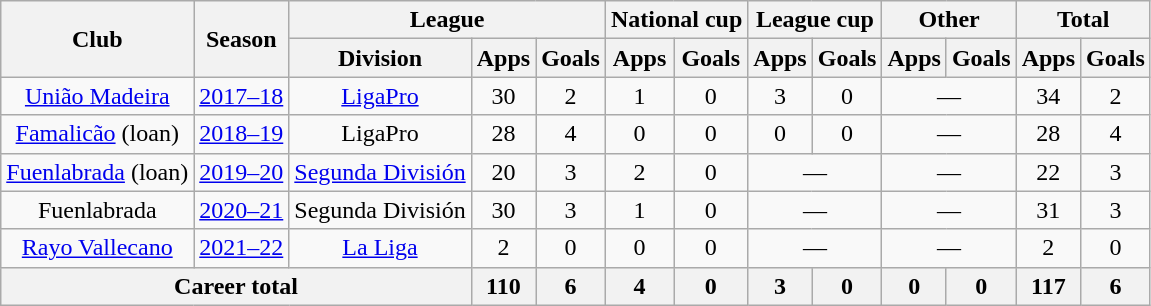<table class="wikitable" style="text-align:center">
<tr>
<th rowspan="2">Club</th>
<th rowspan="2">Season</th>
<th colspan="3">League</th>
<th colspan="2">National cup</th>
<th colspan="2">League cup</th>
<th colspan="2">Other</th>
<th colspan="2">Total</th>
</tr>
<tr>
<th>Division</th>
<th>Apps</th>
<th>Goals</th>
<th>Apps</th>
<th>Goals</th>
<th>Apps</th>
<th>Goals</th>
<th>Apps</th>
<th>Goals</th>
<th>Apps</th>
<th>Goals</th>
</tr>
<tr>
<td><a href='#'>União Madeira</a></td>
<td><a href='#'>2017–18</a></td>
<td><a href='#'>LigaPro</a></td>
<td>30</td>
<td>2</td>
<td>1</td>
<td>0</td>
<td>3</td>
<td>0</td>
<td colspan="2">—</td>
<td>34</td>
<td>2</td>
</tr>
<tr>
<td><a href='#'>Famalicão</a> (loan)</td>
<td><a href='#'>2018–19</a></td>
<td>LigaPro</td>
<td>28</td>
<td>4</td>
<td>0</td>
<td>0</td>
<td>0</td>
<td>0</td>
<td colspan="2">—</td>
<td>28</td>
<td>4</td>
</tr>
<tr>
<td><a href='#'>Fuenlabrada</a> (loan)</td>
<td><a href='#'>2019–20</a></td>
<td><a href='#'>Segunda División</a></td>
<td>20</td>
<td>3</td>
<td>2</td>
<td>0</td>
<td colspan="2">—</td>
<td colspan="2">—</td>
<td>22</td>
<td>3</td>
</tr>
<tr>
<td>Fuenlabrada</td>
<td><a href='#'>2020–21</a></td>
<td>Segunda División</td>
<td>30</td>
<td>3</td>
<td>1</td>
<td>0</td>
<td colspan="2">—</td>
<td colspan="2">—</td>
<td>31</td>
<td>3</td>
</tr>
<tr>
<td><a href='#'>Rayo Vallecano</a></td>
<td><a href='#'>2021–22</a></td>
<td><a href='#'>La Liga</a></td>
<td>2</td>
<td>0</td>
<td>0</td>
<td>0</td>
<td colspan="2">—</td>
<td colspan="2">—</td>
<td>2</td>
<td>0</td>
</tr>
<tr>
<th colspan="3">Career total</th>
<th>110</th>
<th>6</th>
<th>4</th>
<th>0</th>
<th>3</th>
<th>0</th>
<th>0</th>
<th>0</th>
<th>117</th>
<th>6</th>
</tr>
</table>
